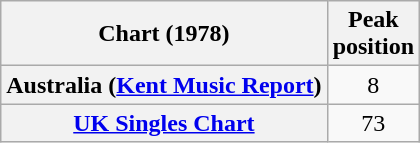<table class="wikitable sortable plainrowheaders" style="text-align:center">
<tr>
<th>Chart (1978)</th>
<th>Peak<br>position</th>
</tr>
<tr>
<th scope="row">Australia (<a href='#'>Kent Music Report</a>)</th>
<td>8</td>
</tr>
<tr>
<th scope="row"><a href='#'>UK Singles Chart</a></th>
<td>73</td>
</tr>
</table>
